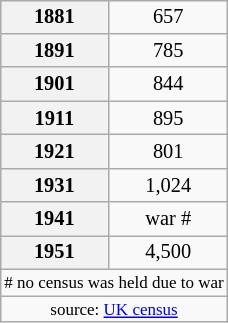<table class="wikitable" align="right" style=font-size:85%;margin-left:10px;>
<tr>
<th align="center">1881</th>
<td align="center">657</td>
</tr>
<tr>
<th align="center">1891</th>
<td align="center">785</td>
</tr>
<tr>
<th align="center">1901</th>
<td align="center">844</td>
</tr>
<tr>
<th align="center">1911</th>
<td align="center">895</td>
</tr>
<tr>
<th align="center">1921</th>
<td align="center">801</td>
</tr>
<tr>
<th align="center">1931</th>
<td align="center">1,024</td>
</tr>
<tr>
<th align="center">1941</th>
<td align="center">war #</td>
</tr>
<tr>
<th align="center">1951</th>
<td align="center">4,500</td>
</tr>
<tr>
<td style="font-size:smaller" colspan=2># no census was held due to war</td>
</tr>
<tr>
<td style="font-size:smaller" colspan=2 align=center>source: <a href='#'>UK census</a></td>
</tr>
</table>
